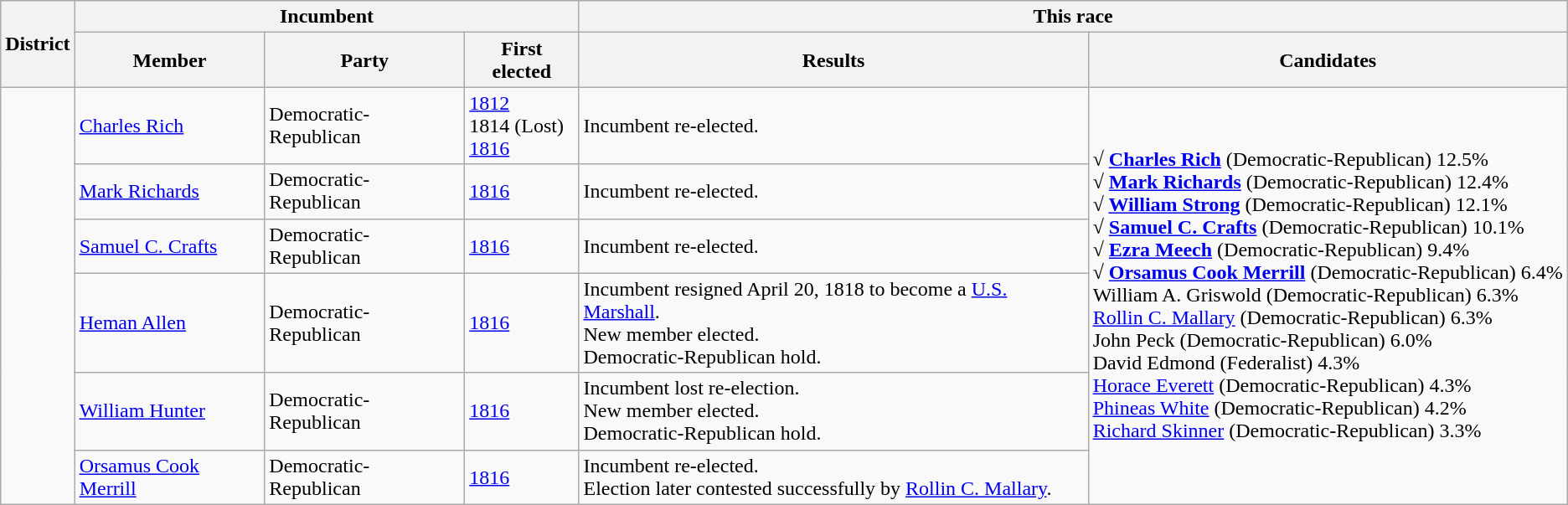<table class=wikitable>
<tr>
<th rowspan=2>District</th>
<th colspan=3>Incumbent</th>
<th colspan=2>This race</th>
</tr>
<tr>
<th>Member</th>
<th>Party</th>
<th>First elected</th>
<th>Results</th>
<th>Candidates</th>
</tr>
<tr>
<td rowspan=6><br></td>
<td><a href='#'>Charles Rich</a></td>
<td>Democratic-Republican</td>
<td><a href='#'>1812</a><br>1814 (Lost)<br><a href='#'>1816</a></td>
<td>Incumbent re-elected.</td>
<td rowspan=6 nowrap><strong>√ <a href='#'>Charles Rich</a></strong> (Democratic-Republican) 12.5%<br><strong>√ <a href='#'>Mark Richards</a></strong> (Democratic-Republican) 12.4%<br><strong>√ <a href='#'>William Strong</a></strong> (Democratic-Republican) 12.1%<br><strong>√ <a href='#'>Samuel C. Crafts</a></strong> (Democratic-Republican) 10.1%<br><strong>√ <a href='#'>Ezra Meech</a></strong> (Democratic-Republican) 9.4%<br><strong>√ <a href='#'>Orsamus Cook Merrill</a></strong> (Democratic-Republican) 6.4%<br>William A. Griswold (Democratic-Republican) 6.3%<br><a href='#'>Rollin C. Mallary</a> (Democratic-Republican) 6.3%<br>John Peck (Democratic-Republican) 6.0%<br>David Edmond (Federalist) 4.3%<br><a href='#'>Horace Everett</a> (Democratic-Republican) 4.3%<br><a href='#'>Phineas White</a> (Democratic-Republican) 4.2%<br><a href='#'>Richard Skinner</a> (Democratic-Republican) 3.3%</td>
</tr>
<tr>
<td><a href='#'>Mark Richards</a></td>
<td>Democratic-Republican</td>
<td><a href='#'>1816</a></td>
<td>Incumbent re-elected.</td>
</tr>
<tr>
<td><a href='#'>Samuel C. Crafts</a></td>
<td>Democratic-Republican</td>
<td><a href='#'>1816</a></td>
<td>Incumbent re-elected.</td>
</tr>
<tr>
<td><a href='#'>Heman Allen</a></td>
<td>Democratic-Republican</td>
<td><a href='#'>1816</a></td>
<td>Incumbent resigned April 20, 1818 to become a <a href='#'>U.S. Marshall</a>.<br>New member elected.<br>Democratic-Republican hold.</td>
</tr>
<tr>
<td><a href='#'>William Hunter</a></td>
<td>Democratic-Republican</td>
<td><a href='#'>1816</a></td>
<td>Incumbent lost re-election.<br>New member elected.<br>Democratic-Republican hold.</td>
</tr>
<tr>
<td><a href='#'>Orsamus Cook Merrill</a></td>
<td>Democratic-Republican</td>
<td><a href='#'>1816</a></td>
<td>Incumbent re-elected.<br>Election later contested successfully by <a href='#'>Rollin C. Mallary</a>.</td>
</tr>
</table>
